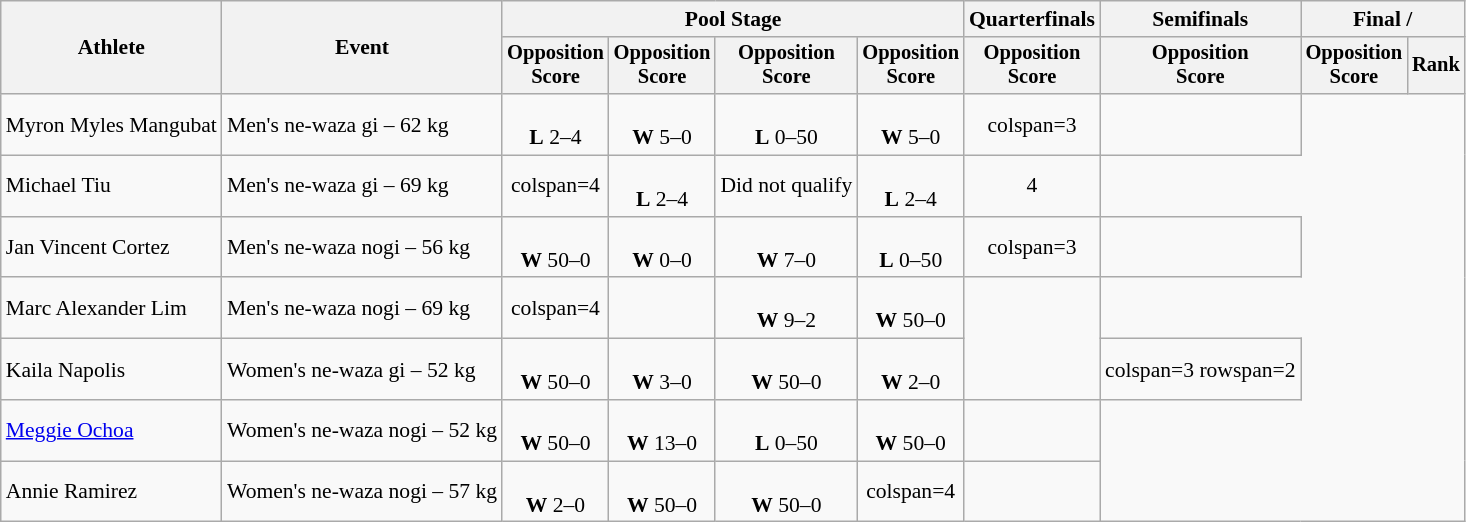<table class="wikitable" style="font-size:90%">
<tr>
<th rowspan=2>Athlete</th>
<th rowspan=2>Event</th>
<th colspan=4>Pool Stage</th>
<th>Quarterfinals</th>
<th>Semifinals</th>
<th colspan=2>Final / </th>
</tr>
<tr style="font-size:95%">
<th>Opposition<br>Score</th>
<th>Opposition<br>Score</th>
<th>Opposition<br>Score</th>
<th>Opposition<br>Score</th>
<th>Opposition<br>Score</th>
<th>Opposition<br>Score</th>
<th>Opposition<br>Score</th>
<th>Rank</th>
</tr>
<tr align=center>
<td align=left>Myron Myles Mangubat</td>
<td align=left>Men's ne-waza gi – 62 kg</td>
<td><br><strong>L</strong> 2–4</td>
<td><br><strong>W</strong> 5–0</td>
<td><br><strong>L</strong> 0–50</td>
<td><br><strong>W</strong> 5–0</td>
<td>colspan=3 </td>
<td></td>
</tr>
<tr align=center>
<td align=left>Michael Tiu</td>
<td align=left>Men's ne-waza gi – 69 kg</td>
<td>colspan=4 </td>
<td><br><strong>L</strong> 2–4</td>
<td>Did not qualify</td>
<td><br><strong>L</strong> 2–4</td>
<td>4</td>
</tr>
<tr align=center>
<td align=left>Jan Vincent Cortez</td>
<td align=left>Men's ne-waza nogi – 56 kg</td>
<td><br><strong>W</strong> 50–0</td>
<td><br><strong>W</strong> 0–0</td>
<td><br><strong>W</strong> 7–0</td>
<td><br><strong>L</strong> 0–50</td>
<td>colspan=3 </td>
<td></td>
</tr>
<tr align=center>
<td align=left>Marc Alexander Lim</td>
<td align=left>Men's ne-waza nogi – 69 kg</td>
<td>colspan=4 </td>
<td></td>
<td><br><strong>W</strong> 9–2</td>
<td><br><strong>W</strong> 50–0</td>
<td rowspan=2></td>
</tr>
<tr align=center>
<td align=left>Kaila Napolis</td>
<td align=left>Women's ne-waza gi – 52 kg</td>
<td><br><strong>W</strong> 50–0</td>
<td><br><strong>W</strong> 3–0</td>
<td><br><strong>W</strong> 50–0</td>
<td><br><strong>W</strong> 2–0</td>
<td>colspan=3 rowspan=2 </td>
</tr>
<tr align=center>
<td align=left><a href='#'>Meggie Ochoa</a></td>
<td align=left>Women's ne-waza nogi – 52 kg</td>
<td><br><strong>W</strong> 50–0</td>
<td><br><strong>W</strong> 13–0</td>
<td><br><strong>L</strong> 0–50</td>
<td><br><strong>W</strong> 50–0</td>
<td align=center></td>
</tr>
<tr align=center>
<td align=left>Annie Ramirez</td>
<td align=left>Women's ne-waza nogi – 57 kg</td>
<td><br><strong>W</strong> 2–0</td>
<td><br><strong>W</strong> 50–0</td>
<td><br><strong>W</strong> 50–0</td>
<td>colspan=4 </td>
<td align=center></td>
</tr>
</table>
